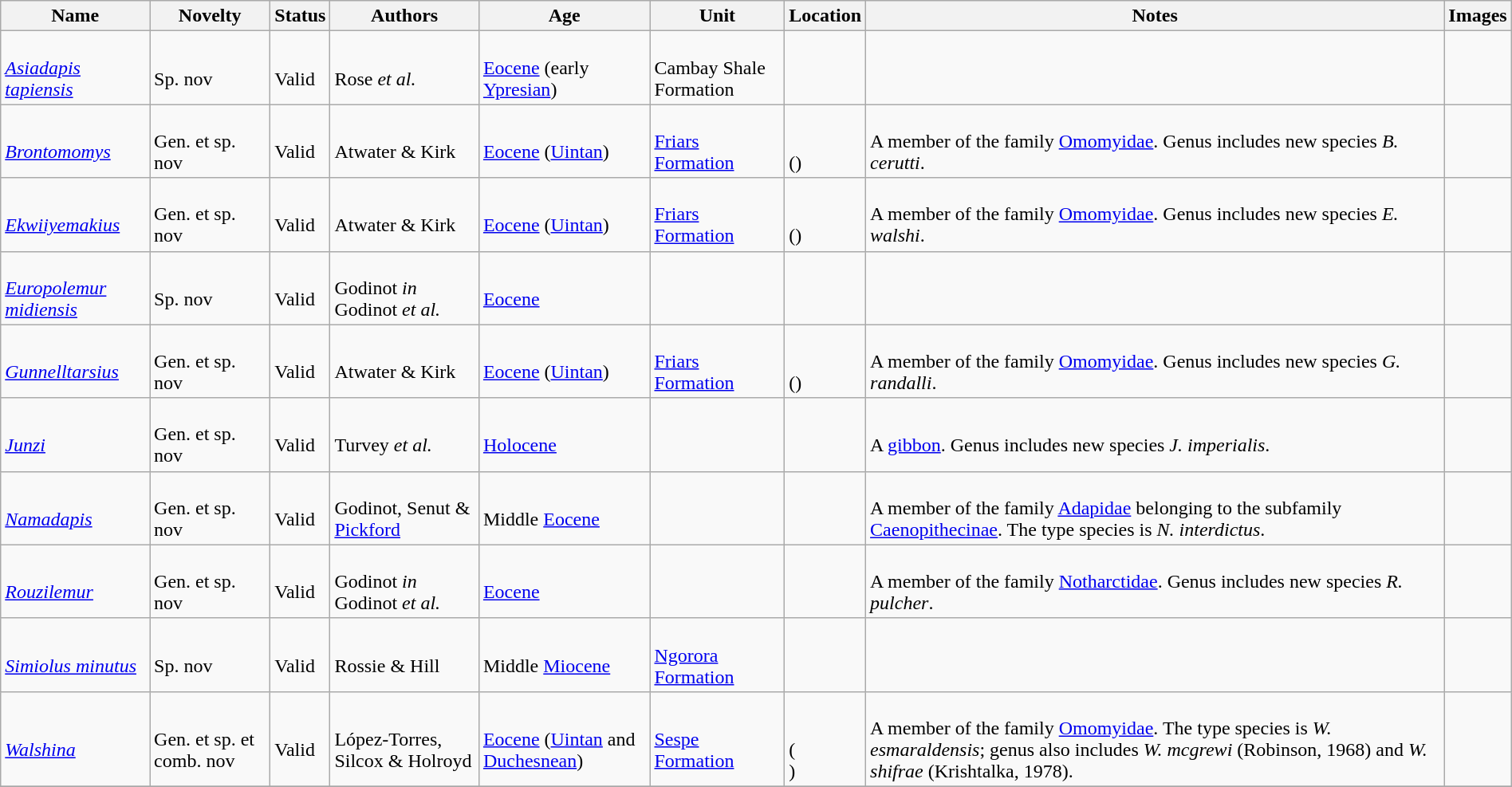<table class="wikitable sortable" align="center" width="100%">
<tr>
<th>Name</th>
<th>Novelty</th>
<th>Status</th>
<th>Authors</th>
<th>Age</th>
<th>Unit</th>
<th>Location</th>
<th>Notes</th>
<th>Images</th>
</tr>
<tr>
<td><br><em><a href='#'>Asiadapis tapiensis</a></em></td>
<td><br>Sp. nov</td>
<td><br>Valid</td>
<td><br>Rose <em>et al.</em></td>
<td><br><a href='#'>Eocene</a> (early <a href='#'>Ypresian</a>)</td>
<td><br>Cambay Shale Formation</td>
<td><br></td>
<td></td>
<td></td>
</tr>
<tr>
<td><br><em><a href='#'>Brontomomys</a></em></td>
<td><br>Gen. et sp. nov</td>
<td><br>Valid</td>
<td><br>Atwater & Kirk</td>
<td><br><a href='#'>Eocene</a> (<a href='#'>Uintan</a>)</td>
<td><br><a href='#'>Friars Formation</a></td>
<td><br><br>()</td>
<td><br>A member of the family <a href='#'>Omomyidae</a>. Genus includes new species <em>B. cerutti</em>.</td>
<td></td>
</tr>
<tr>
<td><br><em><a href='#'>Ekwiiyemakius</a></em></td>
<td><br>Gen. et sp. nov</td>
<td><br>Valid</td>
<td><br>Atwater & Kirk</td>
<td><br><a href='#'>Eocene</a> (<a href='#'>Uintan</a>)</td>
<td><br><a href='#'>Friars Formation</a></td>
<td><br><br>()</td>
<td><br>A member of the family <a href='#'>Omomyidae</a>. Genus includes new species <em>E. walshi</em>.</td>
<td></td>
</tr>
<tr>
<td><br><em><a href='#'>Europolemur midiensis</a></em></td>
<td><br>Sp. nov</td>
<td><br>Valid</td>
<td><br>Godinot <em>in</em> Godinot <em>et al.</em></td>
<td><br><a href='#'>Eocene</a></td>
<td></td>
<td><br></td>
<td></td>
<td></td>
</tr>
<tr>
<td><br><em><a href='#'>Gunnelltarsius</a></em></td>
<td><br>Gen. et sp. nov</td>
<td><br>Valid</td>
<td><br>Atwater & Kirk</td>
<td><br><a href='#'>Eocene</a> (<a href='#'>Uintan</a>)</td>
<td><br><a href='#'>Friars Formation</a></td>
<td><br><br>()</td>
<td><br>A member of the family <a href='#'>Omomyidae</a>. Genus includes new species <em>G. randalli</em>.</td>
<td></td>
</tr>
<tr>
<td><br><em><a href='#'>Junzi</a></em></td>
<td><br>Gen. et sp. nov</td>
<td><br>Valid</td>
<td><br>Turvey <em>et al.</em></td>
<td><br><a href='#'>Holocene</a></td>
<td></td>
<td><br></td>
<td><br>A <a href='#'>gibbon</a>. Genus includes new species <em>J. imperialis</em>.</td>
<td></td>
</tr>
<tr>
<td><br><em><a href='#'>Namadapis</a></em></td>
<td><br>Gen. et sp. nov</td>
<td><br>Valid</td>
<td><br>Godinot, Senut & <a href='#'>Pickford</a></td>
<td><br>Middle <a href='#'>Eocene</a></td>
<td></td>
<td><br></td>
<td><br>A member of the family <a href='#'>Adapidae</a> belonging to the subfamily <a href='#'>Caenopithecinae</a>. The type species is <em>N. interdictus</em>.</td>
<td></td>
</tr>
<tr>
<td><br><em><a href='#'>Rouzilemur</a></em></td>
<td><br>Gen. et sp. nov</td>
<td><br>Valid</td>
<td><br>Godinot <em>in</em> Godinot <em>et al.</em></td>
<td><br><a href='#'>Eocene</a></td>
<td></td>
<td><br></td>
<td><br>A member of the family <a href='#'>Notharctidae</a>. Genus includes new species <em>R. pulcher</em>.</td>
<td></td>
</tr>
<tr>
<td><br><em><a href='#'>Simiolus minutus</a></em></td>
<td><br>Sp. nov</td>
<td><br>Valid</td>
<td><br>Rossie & Hill</td>
<td><br>Middle <a href='#'>Miocene</a></td>
<td><br><a href='#'>Ngorora Formation</a></td>
<td><br></td>
<td></td>
<td></td>
</tr>
<tr>
<td><br><em><a href='#'>Walshina</a></em></td>
<td><br>Gen. et sp. et comb. nov</td>
<td><br>Valid</td>
<td><br>López-Torres, Silcox & Holroyd</td>
<td><br><a href='#'>Eocene</a> (<a href='#'>Uintan</a> and <a href='#'>Duchesnean</a>)</td>
<td><br><a href='#'>Sespe Formation</a></td>
<td><br><br>(<br>)</td>
<td><br>A member of the family <a href='#'>Omomyidae</a>. The type species is <em>W. esmaraldensis</em>; genus also includes <em>W. mcgrewi</em> (Robinson, 1968) and <em>W. shifrae</em> (Krishtalka, 1978).</td>
<td></td>
</tr>
<tr>
</tr>
</table>
